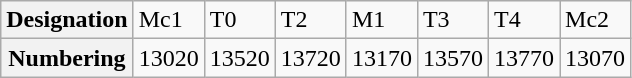<table class="wikitable">
<tr>
<th>Designation</th>
<td>Mc1</td>
<td>T0</td>
<td>T2</td>
<td>M1</td>
<td>T3</td>
<td>T4</td>
<td>Mc2</td>
</tr>
<tr>
<th>Numbering</th>
<td>13020</td>
<td>13520</td>
<td>13720</td>
<td>13170</td>
<td>13570</td>
<td>13770</td>
<td>13070</td>
</tr>
</table>
